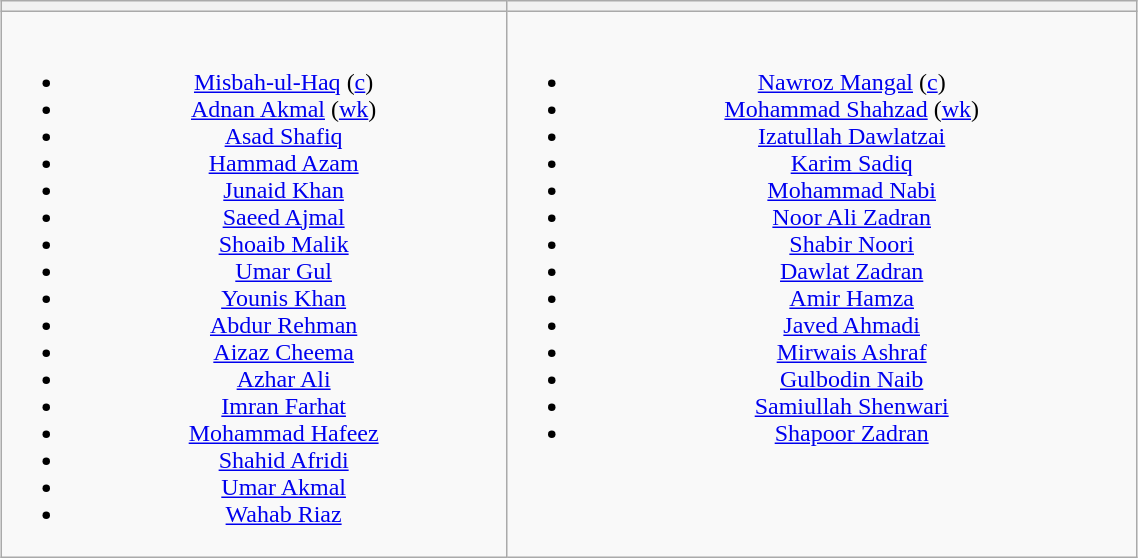<table class="wikitable" style="text-align:center; width:60%; margin:auto">
<tr>
<th></th>
<th></th>
</tr>
<tr style="vertical-align:top">
<td><br><ul><li><a href='#'>Misbah-ul-Haq</a> (<a href='#'>c</a>)</li><li><a href='#'>Adnan Akmal</a> (<a href='#'>wk</a>)</li><li><a href='#'>Asad Shafiq</a></li><li><a href='#'>Hammad Azam</a></li><li><a href='#'>Junaid Khan</a></li><li><a href='#'>Saeed Ajmal</a></li><li><a href='#'>Shoaib Malik</a></li><li><a href='#'>Umar Gul</a></li><li><a href='#'>Younis Khan</a></li><li><a href='#'>Abdur Rehman</a></li><li><a href='#'>Aizaz Cheema</a></li><li><a href='#'>Azhar Ali</a></li><li><a href='#'>Imran Farhat</a></li><li><a href='#'>Mohammad Hafeez</a></li><li><a href='#'>Shahid Afridi</a></li><li><a href='#'>Umar Akmal</a></li><li><a href='#'>Wahab Riaz</a></li></ul></td>
<td><br><ul><li><a href='#'>Nawroz Mangal</a> (<a href='#'>c</a>)</li><li><a href='#'>Mohammad Shahzad</a> (<a href='#'>wk</a>)</li><li><a href='#'>Izatullah Dawlatzai</a></li><li><a href='#'>Karim Sadiq</a></li><li><a href='#'>Mohammad Nabi</a></li><li><a href='#'>Noor Ali Zadran</a></li><li><a href='#'>Shabir Noori</a></li><li><a href='#'>Dawlat Zadran</a></li><li><a href='#'>Amir Hamza</a></li><li><a href='#'>Javed Ahmadi</a></li><li><a href='#'>Mirwais Ashraf</a></li><li><a href='#'>Gulbodin Naib</a></li><li><a href='#'>Samiullah Shenwari</a></li><li><a href='#'>Shapoor Zadran</a></li></ul></td>
</tr>
</table>
